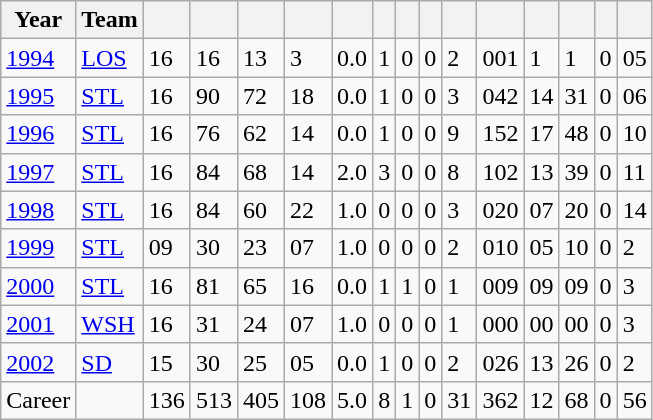<table class="wikitable sortable">
<tr>
<th>Year</th>
<th>Team</th>
<th></th>
<th></th>
<th></th>
<th></th>
<th></th>
<th></th>
<th></th>
<th></th>
<th></th>
<th></th>
<th></th>
<th></th>
<th></th>
<th></th>
</tr>
<tr>
<td><a href='#'>1994</a></td>
<td><a href='#'>LOS</a></td>
<td>16</td>
<td>16</td>
<td>13</td>
<td>3</td>
<td>0.0</td>
<td>1</td>
<td>0</td>
<td>0</td>
<td>2</td>
<td>001</td>
<td>1</td>
<td>1</td>
<td>0</td>
<td>05</td>
</tr>
<tr>
<td><a href='#'>1995</a></td>
<td><a href='#'>STL</a></td>
<td>16</td>
<td>90</td>
<td>72</td>
<td>18</td>
<td>0.0</td>
<td>1</td>
<td>0</td>
<td>0</td>
<td>3</td>
<td>042</td>
<td>14</td>
<td>31</td>
<td>0</td>
<td>06</td>
</tr>
<tr>
<td><a href='#'>1996</a></td>
<td><a href='#'>STL</a></td>
<td>16</td>
<td>76</td>
<td>62</td>
<td>14</td>
<td>0.0</td>
<td>1</td>
<td>0</td>
<td>0</td>
<td>9</td>
<td>152</td>
<td>17</td>
<td>48</td>
<td>0</td>
<td>10</td>
</tr>
<tr>
<td><a href='#'>1997</a></td>
<td><a href='#'>STL</a></td>
<td>16</td>
<td>84</td>
<td>68</td>
<td>14</td>
<td>2.0</td>
<td>3</td>
<td>0</td>
<td>0</td>
<td>8</td>
<td>102</td>
<td>13</td>
<td>39</td>
<td>0</td>
<td>11</td>
</tr>
<tr>
<td><a href='#'>1998</a></td>
<td><a href='#'>STL</a></td>
<td>16</td>
<td>84</td>
<td>60</td>
<td>22</td>
<td>1.0</td>
<td>0</td>
<td>0</td>
<td>0</td>
<td>3</td>
<td>020</td>
<td>07</td>
<td>20</td>
<td>0</td>
<td>14</td>
</tr>
<tr>
<td><a href='#'>1999</a></td>
<td><a href='#'>STL</a></td>
<td>09</td>
<td>30</td>
<td>23</td>
<td>07</td>
<td>1.0</td>
<td>0</td>
<td>0</td>
<td>0</td>
<td>2</td>
<td>010</td>
<td>05</td>
<td>10</td>
<td>0</td>
<td>2</td>
</tr>
<tr>
<td><a href='#'>2000</a></td>
<td><a href='#'>STL</a></td>
<td>16</td>
<td>81</td>
<td>65</td>
<td>16</td>
<td>0.0</td>
<td>1</td>
<td>1</td>
<td>0</td>
<td>1</td>
<td>009</td>
<td>09</td>
<td>09</td>
<td>0</td>
<td>3</td>
</tr>
<tr>
<td><a href='#'>2001</a></td>
<td><a href='#'>WSH</a></td>
<td>16</td>
<td>31</td>
<td>24</td>
<td>07</td>
<td>1.0</td>
<td>0</td>
<td>0</td>
<td>0</td>
<td>1</td>
<td>000</td>
<td>00</td>
<td>00</td>
<td>0</td>
<td>3</td>
</tr>
<tr>
<td><a href='#'>2002</a></td>
<td><a href='#'>SD</a></td>
<td>15</td>
<td>30</td>
<td>25</td>
<td>05</td>
<td>0.0</td>
<td>1</td>
<td>0</td>
<td>0</td>
<td>2</td>
<td>026</td>
<td>13</td>
<td>26</td>
<td>0</td>
<td>2</td>
</tr>
<tr class="sortbottom">
<td>Career</td>
<td></td>
<td>136</td>
<td>513</td>
<td>405</td>
<td>108</td>
<td>5.0</td>
<td>8</td>
<td>1</td>
<td>0</td>
<td>31</td>
<td>362</td>
<td>12</td>
<td>68</td>
<td>0</td>
<td>56</td>
</tr>
</table>
